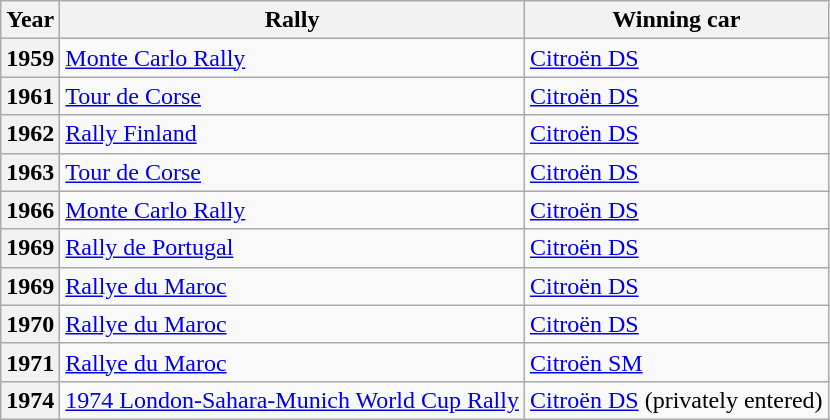<table class="wikitable">
<tr>
<th>Year</th>
<th>Rally</th>
<th>Winning car</th>
</tr>
<tr>
<th>1959</th>
<td> <a href='#'>Monte Carlo Rally</a></td>
<td><a href='#'>Citroën DS</a></td>
</tr>
<tr>
<th>1961</th>
<td> <a href='#'>Tour de Corse</a></td>
<td><a href='#'>Citroën DS</a></td>
</tr>
<tr>
<th>1962</th>
<td> <a href='#'>Rally Finland</a></td>
<td><a href='#'>Citroën DS</a></td>
</tr>
<tr>
<th>1963</th>
<td> <a href='#'>Tour de Corse</a></td>
<td><a href='#'>Citroën DS</a></td>
</tr>
<tr>
<th>1966</th>
<td> <a href='#'>Monte Carlo Rally</a></td>
<td><a href='#'>Citroën DS</a></td>
</tr>
<tr>
<th>1969</th>
<td> <a href='#'>Rally de Portugal</a></td>
<td><a href='#'>Citroën DS</a></td>
</tr>
<tr>
<th>1969</th>
<td> <a href='#'>Rallye du Maroc</a></td>
<td><a href='#'>Citroën DS</a></td>
</tr>
<tr>
<th>1970</th>
<td> <a href='#'>Rallye du Maroc</a></td>
<td><a href='#'>Citroën DS</a></td>
</tr>
<tr>
<th>1971</th>
<td> <a href='#'>Rallye du Maroc</a></td>
<td><a href='#'>Citroën SM</a></td>
</tr>
<tr>
<th>1974</th>
<td> <a href='#'>1974 London-Sahara-Munich World Cup Rally</a></td>
<td><a href='#'>Citroën DS</a> (privately entered)</td>
</tr>
</table>
